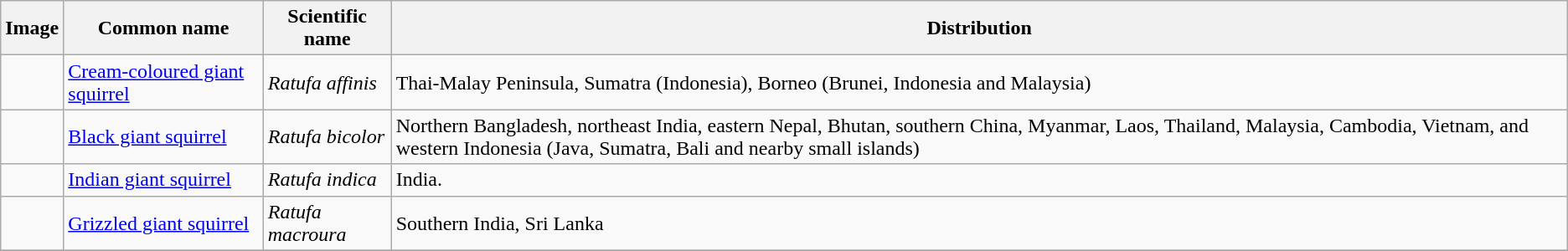<table class="wikitable">
<tr>
<th>Image</th>
<th>Common name</th>
<th>Scientific name</th>
<th>Distribution</th>
</tr>
<tr>
<td></td>
<td><a href='#'>Cream-coloured giant squirrel</a></td>
<td><em>Ratufa affinis</em></td>
<td>Thai-Malay Peninsula, Sumatra (Indonesia), Borneo (Brunei, Indonesia and Malaysia)</td>
</tr>
<tr>
<td></td>
<td><a href='#'>Black giant squirrel</a></td>
<td><em>Ratufa bicolor</em></td>
<td>Northern Bangladesh, northeast India, eastern Nepal, Bhutan, southern China, Myanmar, Laos, Thailand, Malaysia, Cambodia, Vietnam, and western Indonesia (Java, Sumatra, Bali and nearby small islands)</td>
</tr>
<tr>
<td></td>
<td><a href='#'>Indian giant squirrel</a></td>
<td><em>Ratufa indica</em></td>
<td>India.</td>
</tr>
<tr>
<td></td>
<td><a href='#'>Grizzled giant squirrel</a></td>
<td><em>Ratufa macroura</em></td>
<td>Southern India, Sri Lanka</td>
</tr>
<tr>
</tr>
</table>
